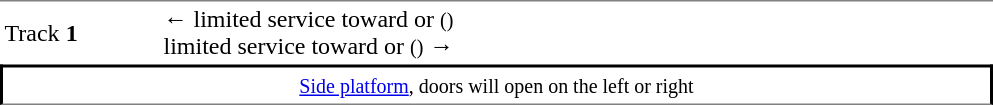<table table border=0 cellspacing=0 cellpadding=3>
<tr>
<td style="border-top:solid 1px gray;" width=100>Track <strong>1</strong></td>
<td style="border-top:solid 1px gray;" width=550>←  limited service toward  or  <small>()</small><br>  limited service toward  or  <small>()</small> →</td>
</tr>
<tr>
<td style="border-bottom:solid 1px gray;border-top:solid 2px black;border-right:solid 2px black;border-left:solid 2px black;text-align:center;" colspan=2><small><a href='#'>Side platform</a>, doors will open on the left or right</small> </td>
</tr>
</table>
